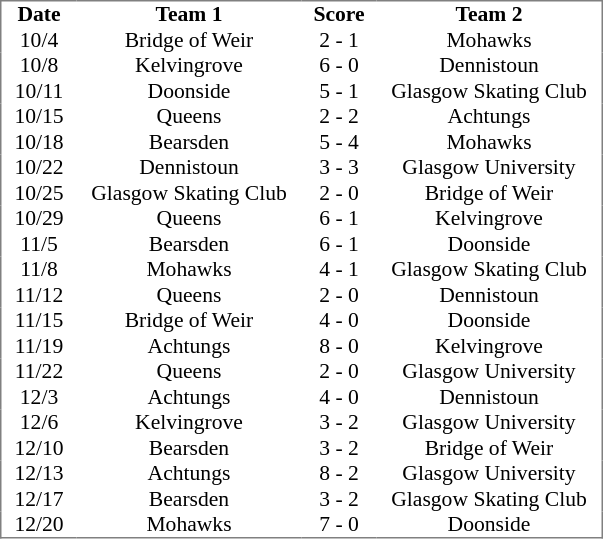<table cellpadding="0" cellspacing="0" border="0" style="font-size: 90%; text-align: center; border: gray solid 1px; border-collapse: collapse;">
<tr>
<th width="50">Date</th>
<th width="150">Team 1</th>
<th width="50">Score</th>
<th width="150">Team 2</th>
</tr>
<tr>
<td>10/4</td>
<td>Bridge of Weir</td>
<td>2 - 1</td>
<td>Mohawks</td>
</tr>
<tr>
<td>10/8</td>
<td>Kelvingrove</td>
<td>6 - 0</td>
<td>Dennistoun</td>
</tr>
<tr>
<td>10/11</td>
<td>Doonside</td>
<td>5 - 1</td>
<td>Glasgow Skating Club</td>
</tr>
<tr>
<td>10/15</td>
<td>Queens</td>
<td>2 - 2</td>
<td>Achtungs</td>
</tr>
<tr>
<td>10/18</td>
<td>Bearsden</td>
<td>5 - 4</td>
<td>Mohawks</td>
</tr>
<tr>
<td>10/22</td>
<td>Dennistoun</td>
<td>3 - 3</td>
<td>Glasgow University</td>
</tr>
<tr>
<td>10/25</td>
<td>Glasgow Skating Club</td>
<td>2 - 0</td>
<td>Bridge of Weir</td>
</tr>
<tr>
<td>10/29</td>
<td>Queens</td>
<td>6 - 1</td>
<td>Kelvingrove</td>
</tr>
<tr>
<td>11/5</td>
<td>Bearsden</td>
<td>6 - 1</td>
<td>Doonside</td>
</tr>
<tr>
<td>11/8</td>
<td>Mohawks</td>
<td>4 - 1</td>
<td>Glasgow Skating Club</td>
</tr>
<tr>
<td>11/12</td>
<td>Queens</td>
<td>2 - 0</td>
<td>Dennistoun</td>
</tr>
<tr>
<td>11/15</td>
<td>Bridge of Weir</td>
<td>4 - 0</td>
<td>Doonside</td>
</tr>
<tr>
<td>11/19</td>
<td>Achtungs</td>
<td>8 - 0</td>
<td>Kelvingrove</td>
</tr>
<tr>
<td>11/22</td>
<td>Queens</td>
<td>2 - 0</td>
<td>Glasgow University</td>
</tr>
<tr>
<td>12/3</td>
<td>Achtungs</td>
<td>4 - 0</td>
<td>Dennistoun</td>
</tr>
<tr>
<td>12/6</td>
<td>Kelvingrove</td>
<td>3 - 2</td>
<td>Glasgow University</td>
</tr>
<tr>
<td>12/10</td>
<td>Bearsden</td>
<td>3 - 2</td>
<td>Bridge of Weir</td>
</tr>
<tr>
<td>12/13</td>
<td>Achtungs</td>
<td>8 - 2</td>
<td>Glasgow University</td>
</tr>
<tr>
<td>12/17</td>
<td>Bearsden</td>
<td>3 - 2</td>
<td>Glasgow Skating Club</td>
</tr>
<tr>
<td>12/20</td>
<td>Mohawks</td>
<td>7 - 0</td>
<td>Doonside</td>
</tr>
</table>
